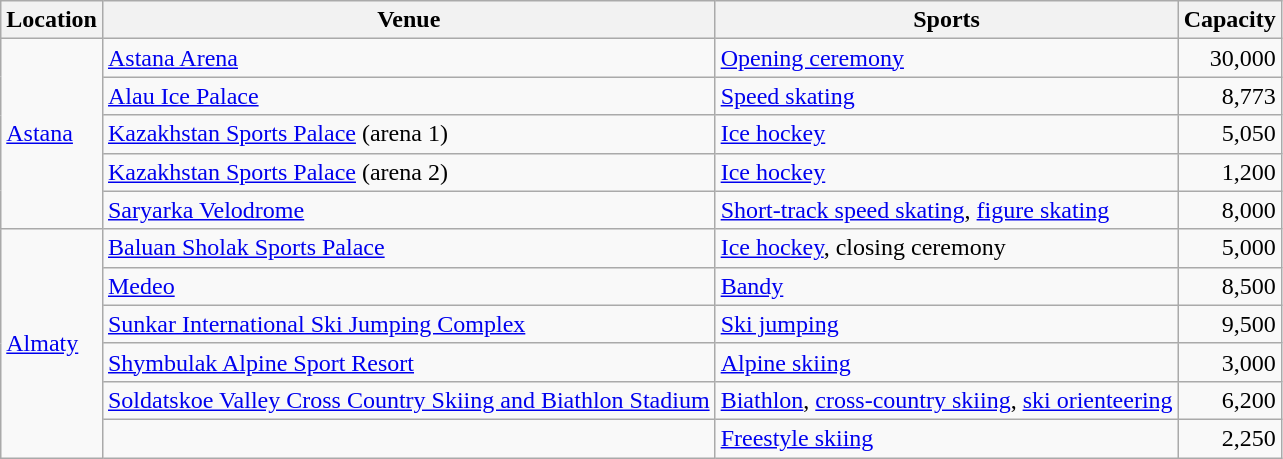<table class="wikitable sortable">
<tr>
<th>Location</th>
<th>Venue</th>
<th>Sports</th>
<th>Capacity</th>
</tr>
<tr>
<td rowspan="5"><a href='#'>Astana</a></td>
<td><a href='#'>Astana Arena</a></td>
<td><a href='#'>Opening ceremony</a></td>
<td align="right">30,000</td>
</tr>
<tr>
<td><a href='#'>Alau Ice Palace</a></td>
<td><a href='#'>Speed skating</a></td>
<td align="right">8,773</td>
</tr>
<tr>
<td><a href='#'>Kazakhstan Sports Palace</a> (arena 1)</td>
<td><a href='#'>Ice hockey</a></td>
<td align="right">5,050</td>
</tr>
<tr>
<td><a href='#'>Kazakhstan Sports Palace</a> (arena 2)</td>
<td><a href='#'>Ice hockey</a></td>
<td align="right">1,200</td>
</tr>
<tr>
<td><a href='#'>Saryarka Velodrome</a></td>
<td><a href='#'>Short-track speed skating</a>, <a href='#'>figure skating</a></td>
<td align="right">8,000</td>
</tr>
<tr>
<td rowspan="6"><a href='#'>Almaty</a></td>
<td><a href='#'>Baluan Sholak Sports Palace</a></td>
<td><a href='#'>Ice hockey</a>, closing ceremony</td>
<td align="right">5,000</td>
</tr>
<tr>
<td><a href='#'>Medeo</a></td>
<td><a href='#'>Bandy</a></td>
<td align="right">8,500</td>
</tr>
<tr>
<td><a href='#'>Sunkar International Ski Jumping Complex</a></td>
<td><a href='#'>Ski jumping</a></td>
<td align="right">9,500</td>
</tr>
<tr>
<td><a href='#'>Shymbulak Alpine Sport Resort</a></td>
<td><a href='#'>Alpine skiing</a></td>
<td align="right">3,000</td>
</tr>
<tr>
<td><a href='#'>Soldatskoe Valley Cross Country Skiing and Biathlon Stadium</a></td>
<td><a href='#'>Biathlon</a>, <a href='#'>cross-country skiing</a>, <a href='#'>ski orienteering</a></td>
<td align="right">6,200</td>
</tr>
<tr>
<td></td>
<td><a href='#'>Freestyle skiing</a></td>
<td align="right">2,250</td>
</tr>
</table>
